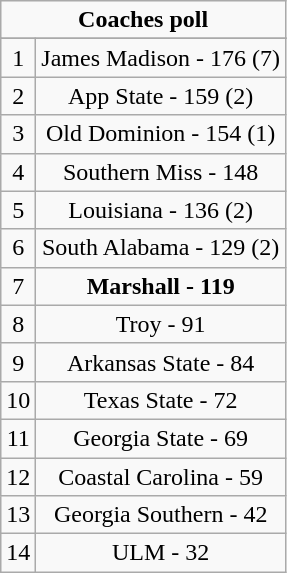<table class="wikitable" style="display: inline-table;">
<tr>
<td align="center" Colspan="3"><strong>Coaches poll</strong></td>
</tr>
<tr align="center">
</tr>
<tr align="center">
<td>1</td>
<td>James Madison - 176 (7)</td>
</tr>
<tr align="center">
<td>2</td>
<td>App State - 159 (2)</td>
</tr>
<tr align="center">
<td>3</td>
<td>Old Dominion - 154 (1)</td>
</tr>
<tr align="center">
<td>4</td>
<td>Southern Miss - 148</td>
</tr>
<tr align="center">
<td>5</td>
<td>Louisiana - 136 (2)</td>
</tr>
<tr align="center">
<td>6</td>
<td>South Alabama - 129 (2)</td>
</tr>
<tr align="center">
<td>7</td>
<td><strong>Marshall - 119</strong></td>
</tr>
<tr align="center">
<td>8</td>
<td>Troy - 91</td>
</tr>
<tr align="center">
<td>9</td>
<td>Arkansas State - 84</td>
</tr>
<tr align="center">
<td>10</td>
<td>Texas State - 72</td>
</tr>
<tr align="center">
<td>11</td>
<td>Georgia State - 69</td>
</tr>
<tr align="center">
<td>12</td>
<td>Coastal Carolina - 59</td>
</tr>
<tr align="center">
<td>13</td>
<td>Georgia Southern - 42</td>
</tr>
<tr align="center">
<td>14</td>
<td>ULM - 32</td>
</tr>
</table>
